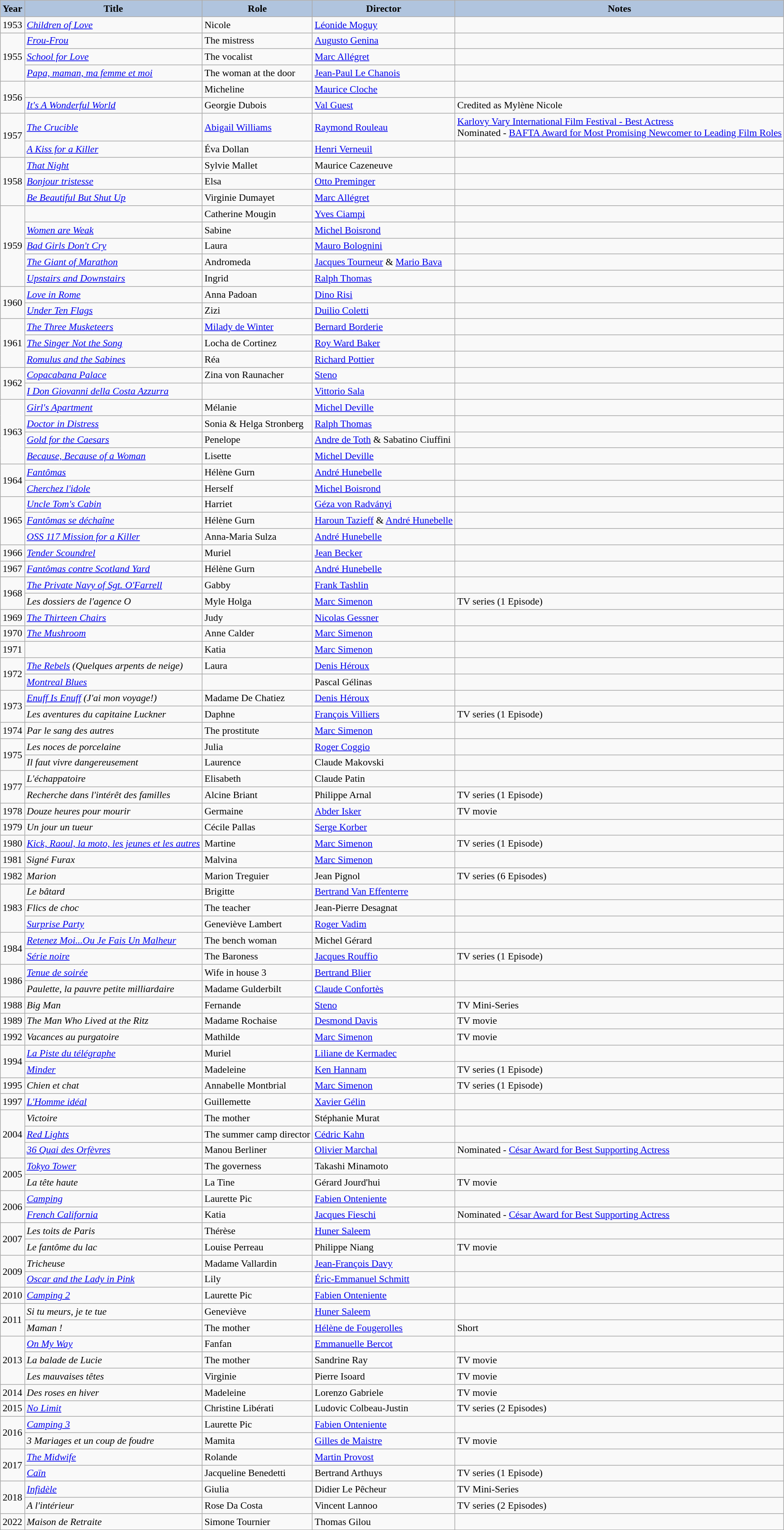<table class="wikitable sortable" style="font-size: 90%; background: #f9f9f9">
<tr>
<th style="background:#B0C4DE;">Year</th>
<th style="background:#B0C4DE;">Title</th>
<th style="background:#B0C4DE;">Role</th>
<th style="background:#B0C4DE;">Director</th>
<th style="background:#B0C4DE;">Notes</th>
</tr>
<tr>
<td>1953</td>
<td><em><a href='#'>Children of Love</a></em></td>
<td>Nicole</td>
<td><a href='#'>Léonide Moguy</a></td>
<td></td>
</tr>
<tr>
<td rowspan=3>1955</td>
<td><em><a href='#'>Frou-Frou</a></em></td>
<td>The mistress</td>
<td><a href='#'>Augusto Genina</a></td>
<td></td>
</tr>
<tr>
<td><em><a href='#'>School for Love</a></em></td>
<td>The vocalist</td>
<td><a href='#'>Marc Allégret</a></td>
<td></td>
</tr>
<tr>
<td><em><a href='#'>Papa, maman, ma femme et moi</a></em></td>
<td>The woman at the door</td>
<td><a href='#'>Jean-Paul Le Chanois</a></td>
<td></td>
</tr>
<tr>
<td rowspan=2>1956</td>
<td><em></em></td>
<td>Micheline</td>
<td><a href='#'>Maurice Cloche</a></td>
<td></td>
</tr>
<tr>
<td><em><a href='#'>It's A Wonderful World</a></em></td>
<td>Georgie Dubois</td>
<td><a href='#'>Val Guest</a></td>
<td>Credited as Mylène Nicole</td>
</tr>
<tr>
<td rowspan=2>1957</td>
<td><em><a href='#'>The Crucible</a></em></td>
<td><a href='#'>Abigail Williams</a></td>
<td><a href='#'>Raymond Rouleau</a></td>
<td><a href='#'>Karlovy Vary International Film Festival - Best Actress</a><br>Nominated - <a href='#'>BAFTA Award for Most Promising Newcomer to Leading Film Roles</a></td>
</tr>
<tr>
<td><em><a href='#'>A Kiss for a Killer</a></em></td>
<td>Éva Dollan</td>
<td><a href='#'>Henri Verneuil</a></td>
<td></td>
</tr>
<tr>
<td rowspan=3>1958</td>
<td><em><a href='#'>That Night</a></em></td>
<td>Sylvie Mallet</td>
<td>Maurice Cazeneuve</td>
<td></td>
</tr>
<tr>
<td><em><a href='#'>Bonjour tristesse</a></em></td>
<td>Elsa</td>
<td><a href='#'>Otto Preminger</a></td>
<td></td>
</tr>
<tr>
<td><em><a href='#'>Be Beautiful But Shut Up</a></em></td>
<td>Virginie Dumayet</td>
<td><a href='#'>Marc Allégret</a></td>
<td></td>
</tr>
<tr>
<td rowspan=5>1959</td>
<td><em></em></td>
<td>Catherine Mougin</td>
<td><a href='#'>Yves Ciampi</a></td>
<td></td>
</tr>
<tr>
<td><em><a href='#'>Women are Weak</a></em></td>
<td>Sabine</td>
<td><a href='#'>Michel Boisrond</a></td>
<td></td>
</tr>
<tr>
<td><em><a href='#'>Bad Girls Don't Cry</a></em></td>
<td>Laura</td>
<td><a href='#'>Mauro Bolognini</a></td>
<td></td>
</tr>
<tr>
<td><em><a href='#'>The Giant of Marathon</a></em></td>
<td>Andromeda</td>
<td><a href='#'>Jacques Tourneur</a> & <a href='#'>Mario Bava</a></td>
<td></td>
</tr>
<tr>
<td><em><a href='#'>Upstairs and Downstairs</a></em></td>
<td>Ingrid</td>
<td><a href='#'>Ralph Thomas</a></td>
<td></td>
</tr>
<tr>
<td rowspan=2>1960</td>
<td><em><a href='#'>Love in Rome</a></em></td>
<td>Anna Padoan</td>
<td><a href='#'>Dino Risi</a></td>
<td></td>
</tr>
<tr>
<td><em><a href='#'>Under Ten Flags</a></em></td>
<td>Zizi</td>
<td><a href='#'>Duilio Coletti</a></td>
<td></td>
</tr>
<tr>
<td rowspan=3>1961</td>
<td><em><a href='#'>The Three Musketeers</a></em></td>
<td><a href='#'>Milady de Winter</a></td>
<td><a href='#'>Bernard Borderie</a></td>
<td></td>
</tr>
<tr>
<td><em><a href='#'>The Singer Not the Song</a></em></td>
<td>Locha de Cortinez</td>
<td><a href='#'>Roy Ward Baker</a></td>
<td></td>
</tr>
<tr>
<td><em><a href='#'>Romulus and the Sabines</a></em></td>
<td>Réa</td>
<td><a href='#'>Richard Pottier</a></td>
<td></td>
</tr>
<tr>
<td rowspan=2>1962</td>
<td><em><a href='#'>Copacabana Palace</a></em></td>
<td>Zina von Raunacher</td>
<td><a href='#'>Steno</a></td>
<td></td>
</tr>
<tr>
<td><em><a href='#'>I Don Giovanni della Costa Azzurra</a></em></td>
<td></td>
<td><a href='#'>Vittorio Sala</a></td>
<td></td>
</tr>
<tr>
<td rowspan=4>1963</td>
<td><em><a href='#'>Girl's Apartment</a></em></td>
<td>Mélanie</td>
<td><a href='#'>Michel Deville</a></td>
<td></td>
</tr>
<tr>
<td><em><a href='#'>Doctor in Distress</a></em></td>
<td>Sonia & Helga Stronberg</td>
<td><a href='#'>Ralph Thomas</a></td>
<td></td>
</tr>
<tr>
<td><em><a href='#'>Gold for the Caesars</a></em></td>
<td>Penelope</td>
<td><a href='#'>Andre de Toth</a> & Sabatino Ciuffini</td>
<td></td>
</tr>
<tr>
<td><em><a href='#'>Because, Because of a Woman</a></em></td>
<td>Lisette</td>
<td><a href='#'>Michel Deville</a></td>
<td></td>
</tr>
<tr>
<td rowspan=2>1964</td>
<td><em><a href='#'>Fantômas</a></em></td>
<td>Hélène Gurn</td>
<td><a href='#'>André Hunebelle</a></td>
<td></td>
</tr>
<tr>
<td><em><a href='#'>Cherchez l'idole</a></em></td>
<td>Herself</td>
<td><a href='#'>Michel Boisrond</a></td>
<td></td>
</tr>
<tr>
<td rowspan=3>1965</td>
<td><em><a href='#'>Uncle Tom's Cabin</a></em></td>
<td>Harriet</td>
<td><a href='#'>Géza von Radványi</a></td>
<td></td>
</tr>
<tr>
<td><em><a href='#'>Fantômas se déchaîne</a></em></td>
<td>Hélène Gurn</td>
<td><a href='#'>Haroun Tazieff</a> & <a href='#'>André Hunebelle</a></td>
<td></td>
</tr>
<tr>
<td><em><a href='#'>OSS 117 Mission for a Killer</a></em></td>
<td>Anna-Maria Sulza</td>
<td><a href='#'>André Hunebelle</a></td>
<td></td>
</tr>
<tr>
<td>1966</td>
<td><em><a href='#'>Tender Scoundrel</a></em></td>
<td>Muriel</td>
<td><a href='#'>Jean Becker</a></td>
<td></td>
</tr>
<tr>
<td>1967</td>
<td><em><a href='#'>Fantômas contre Scotland Yard</a></em></td>
<td>Hélène Gurn</td>
<td><a href='#'>André Hunebelle</a></td>
<td></td>
</tr>
<tr>
<td rowspan=2>1968</td>
<td><em><a href='#'>The Private Navy of Sgt. O'Farrell</a></em></td>
<td>Gabby</td>
<td><a href='#'>Frank Tashlin</a></td>
<td></td>
</tr>
<tr>
<td><em>Les dossiers de l'agence O</em></td>
<td>Myle Holga</td>
<td><a href='#'>Marc Simenon</a></td>
<td>TV series (1 Episode)</td>
</tr>
<tr>
<td>1969</td>
<td><em><a href='#'>The Thirteen Chairs</a></em></td>
<td>Judy</td>
<td><a href='#'>Nicolas Gessner</a></td>
<td></td>
</tr>
<tr>
<td>1970</td>
<td><em><a href='#'>The Mushroom</a></em></td>
<td>Anne Calder</td>
<td><a href='#'>Marc Simenon</a></td>
<td></td>
</tr>
<tr>
<td>1971</td>
<td><em></em></td>
<td>Katia</td>
<td><a href='#'>Marc Simenon</a></td>
<td></td>
</tr>
<tr>
<td rowspan=2>1972</td>
<td><em><a href='#'>The Rebels</a> (Quelques arpents de neige)</em></td>
<td>Laura</td>
<td><a href='#'>Denis Héroux</a></td>
<td></td>
</tr>
<tr>
<td><em><a href='#'>Montreal Blues</a></em></td>
<td></td>
<td>Pascal Gélinas</td>
<td></td>
</tr>
<tr>
<td rowspan=2>1973</td>
<td><em><a href='#'>Enuff Is Enuff</a> (J'ai mon voyage!)</em></td>
<td>Madame De Chatiez</td>
<td><a href='#'>Denis Héroux</a></td>
<td></td>
</tr>
<tr>
<td><em>Les aventures du capitaine Luckner</em></td>
<td>Daphne</td>
<td><a href='#'>François Villiers</a></td>
<td>TV series (1 Episode)</td>
</tr>
<tr>
<td>1974</td>
<td><em>Par le sang des autres</em></td>
<td>The prostitute</td>
<td><a href='#'>Marc Simenon</a></td>
<td></td>
</tr>
<tr>
<td rowspan=2>1975</td>
<td><em>Les noces de porcelaine</em></td>
<td>Julia</td>
<td><a href='#'>Roger Coggio</a></td>
<td></td>
</tr>
<tr>
<td><em>Il faut vivre dangereusement</em></td>
<td>Laurence</td>
<td>Claude Makovski</td>
<td></td>
</tr>
<tr>
<td rowspan=2>1977</td>
<td><em>L'échappatoire</em></td>
<td>Elisabeth</td>
<td>Claude Patin</td>
<td></td>
</tr>
<tr>
<td><em>Recherche dans l'intérêt des familles</em></td>
<td>Alcine Briant</td>
<td>Philippe Arnal</td>
<td>TV series (1 Episode)</td>
</tr>
<tr>
<td>1978</td>
<td><em>Douze heures pour mourir</em></td>
<td>Germaine</td>
<td><a href='#'>Abder Isker</a></td>
<td>TV movie</td>
</tr>
<tr>
<td>1979</td>
<td><em>Un jour un tueur</em></td>
<td>Cécile Pallas</td>
<td><a href='#'>Serge Korber</a></td>
<td></td>
</tr>
<tr>
<td>1980</td>
<td><em><a href='#'>Kick, Raoul, la moto, les jeunes et les autres</a></em></td>
<td>Martine</td>
<td><a href='#'>Marc Simenon</a></td>
<td>TV series (1 Episode)</td>
</tr>
<tr>
<td>1981</td>
<td><em>Signé Furax</em></td>
<td>Malvina</td>
<td><a href='#'>Marc Simenon</a></td>
<td></td>
</tr>
<tr>
<td>1982</td>
<td><em>Marion</em></td>
<td>Marion Treguier</td>
<td>Jean Pignol</td>
<td>TV series (6 Episodes)</td>
</tr>
<tr>
<td rowspan=3>1983</td>
<td><em>Le bâtard</em></td>
<td>Brigitte</td>
<td><a href='#'>Bertrand Van Effenterre</a></td>
<td></td>
</tr>
<tr>
<td><em>Flics de choc</em></td>
<td>The teacher</td>
<td>Jean-Pierre Desagnat</td>
<td></td>
</tr>
<tr>
<td><em><a href='#'>Surprise Party</a></em></td>
<td>Geneviève Lambert</td>
<td><a href='#'>Roger Vadim</a></td>
<td></td>
</tr>
<tr>
<td rowspan=2>1984</td>
<td><em><a href='#'>Retenez Moi...Ou Je Fais Un Malheur</a></em></td>
<td>The bench woman</td>
<td>Michel Gérard</td>
<td></td>
</tr>
<tr>
<td><em><a href='#'>Série noire</a></em></td>
<td>The Baroness</td>
<td><a href='#'>Jacques Rouffio</a></td>
<td>TV series (1 Episode)</td>
</tr>
<tr>
<td rowspan=2>1986</td>
<td><em><a href='#'>Tenue de soirée</a></em></td>
<td>Wife in house 3</td>
<td><a href='#'>Bertrand Blier</a></td>
<td></td>
</tr>
<tr>
<td><em>Paulette, la pauvre petite milliardaire</em></td>
<td>Madame Gulderbilt</td>
<td><a href='#'>Claude Confortès</a></td>
<td></td>
</tr>
<tr>
<td>1988</td>
<td><em>Big Man</em></td>
<td>Fernande</td>
<td><a href='#'>Steno</a></td>
<td>TV Mini-Series</td>
</tr>
<tr>
<td>1989</td>
<td><em>The Man Who Lived at the Ritz</em></td>
<td>Madame Rochaise</td>
<td><a href='#'>Desmond Davis</a></td>
<td>TV movie</td>
</tr>
<tr>
<td>1992</td>
<td><em>Vacances au purgatoire</em></td>
<td>Mathilde</td>
<td><a href='#'>Marc Simenon</a></td>
<td>TV movie</td>
</tr>
<tr>
<td rowspan=2>1994</td>
<td><em><a href='#'>La Piste du télégraphe</a></em></td>
<td>Muriel</td>
<td><a href='#'>Liliane de Kermadec</a></td>
<td></td>
</tr>
<tr>
<td><em><a href='#'>Minder</a></em></td>
<td>Madeleine</td>
<td><a href='#'>Ken Hannam</a></td>
<td>TV series (1 Episode)</td>
</tr>
<tr>
<td>1995</td>
<td><em>Chien et chat</em></td>
<td>Annabelle Montbrial</td>
<td><a href='#'>Marc Simenon</a></td>
<td>TV series (1 Episode)</td>
</tr>
<tr>
<td>1997</td>
<td><em><a href='#'>L'Homme idéal</a></em></td>
<td>Guillemette</td>
<td><a href='#'>Xavier Gélin</a></td>
<td></td>
</tr>
<tr>
<td rowspan=3>2004</td>
<td><em>Victoire</em></td>
<td>The mother</td>
<td>Stéphanie Murat</td>
<td></td>
</tr>
<tr>
<td><em><a href='#'>Red Lights</a></em></td>
<td>The summer camp director</td>
<td><a href='#'>Cédric Kahn</a></td>
<td></td>
</tr>
<tr>
<td><em><a href='#'>36 Quai des Orfèvres</a></em></td>
<td>Manou Berliner</td>
<td><a href='#'>Olivier Marchal</a></td>
<td>Nominated - <a href='#'>César Award for Best Supporting Actress</a></td>
</tr>
<tr>
<td rowspan=2>2005</td>
<td><em><a href='#'>Tokyo Tower</a></em></td>
<td>The governess</td>
<td>Takashi Minamoto</td>
<td></td>
</tr>
<tr>
<td><em>La tête haute</em></td>
<td>La Tine</td>
<td>Gérard Jourd'hui</td>
<td>TV movie</td>
</tr>
<tr>
<td rowspan=2>2006</td>
<td><em><a href='#'>Camping</a></em></td>
<td>Laurette Pic</td>
<td><a href='#'>Fabien Onteniente</a></td>
<td></td>
</tr>
<tr>
<td><em><a href='#'>French California</a></em></td>
<td>Katia</td>
<td><a href='#'>Jacques Fieschi</a></td>
<td>Nominated - <a href='#'>César Award for Best Supporting Actress</a></td>
</tr>
<tr>
<td rowspan=2>2007</td>
<td><em>Les toits de Paris</em></td>
<td>Thérèse</td>
<td><a href='#'>Huner Saleem</a></td>
<td></td>
</tr>
<tr>
<td><em>Le fantôme du lac</em></td>
<td>Louise Perreau</td>
<td>Philippe Niang</td>
<td>TV movie</td>
</tr>
<tr>
<td rowspan=2>2009</td>
<td><em>Tricheuse</em></td>
<td>Madame Vallardin</td>
<td><a href='#'>Jean-François Davy</a></td>
<td></td>
</tr>
<tr>
<td><em><a href='#'>Oscar and the Lady in Pink</a></em></td>
<td>Lily</td>
<td><a href='#'>Éric-Emmanuel Schmitt</a></td>
<td></td>
</tr>
<tr>
<td>2010</td>
<td><em><a href='#'>Camping 2</a></em></td>
<td>Laurette Pic</td>
<td><a href='#'>Fabien Onteniente</a></td>
<td></td>
</tr>
<tr>
<td rowspan=2>2011</td>
<td><em>Si tu meurs, je te tue</em></td>
<td>Geneviève</td>
<td><a href='#'>Huner Saleem</a></td>
<td></td>
</tr>
<tr>
<td><em>Maman !</em></td>
<td>The mother</td>
<td><a href='#'>Hélène de Fougerolles</a></td>
<td>Short</td>
</tr>
<tr>
<td rowspan=3>2013</td>
<td><em><a href='#'>On My Way</a></em></td>
<td>Fanfan</td>
<td><a href='#'>Emmanuelle Bercot</a></td>
<td></td>
</tr>
<tr>
<td><em>La balade de Lucie</em></td>
<td>The mother</td>
<td>Sandrine Ray</td>
<td>TV movie</td>
</tr>
<tr>
<td><em>Les mauvaises têtes</em></td>
<td>Virginie</td>
<td>Pierre Isoard</td>
<td>TV movie</td>
</tr>
<tr>
<td>2014</td>
<td><em>Des roses en hiver</em></td>
<td>Madeleine</td>
<td>Lorenzo Gabriele</td>
<td>TV movie</td>
</tr>
<tr>
<td>2015</td>
<td><em><a href='#'>No Limit</a></em></td>
<td>Christine Libérati</td>
<td>Ludovic Colbeau-Justin</td>
<td>TV series (2 Episodes)</td>
</tr>
<tr>
<td rowspan=2>2016</td>
<td><em><a href='#'>Camping 3</a></em></td>
<td>Laurette Pic</td>
<td><a href='#'>Fabien Onteniente</a></td>
<td></td>
</tr>
<tr>
<td><em>3 Mariages et un coup de foudre</em></td>
<td>Mamita</td>
<td><a href='#'>Gilles de Maistre</a></td>
<td>TV movie</td>
</tr>
<tr>
<td rowspan=2>2017</td>
<td><em><a href='#'>The Midwife</a></em></td>
<td>Rolande</td>
<td><a href='#'>Martin Provost</a></td>
<td></td>
</tr>
<tr>
<td><em><a href='#'>Caïn</a></em></td>
<td>Jacqueline Benedetti</td>
<td>Bertrand Arthuys</td>
<td>TV series (1 Episode)</td>
</tr>
<tr>
<td rowspan=2>2018</td>
<td><em><a href='#'>Infidèle</a></em></td>
<td>Giulia</td>
<td>Didier Le Pêcheur</td>
<td>TV Mini-Series</td>
</tr>
<tr>
<td><em>A l'intérieur</em></td>
<td>Rose Da Costa</td>
<td>Vincent Lannoo</td>
<td>TV series (2 Episodes)</td>
</tr>
<tr>
<td>2022</td>
<td><em>Maison de Retraite</em></td>
<td>Simone Tournier</td>
<td>Thomas Gilou</td>
<td></td>
</tr>
<tr>
</tr>
</table>
